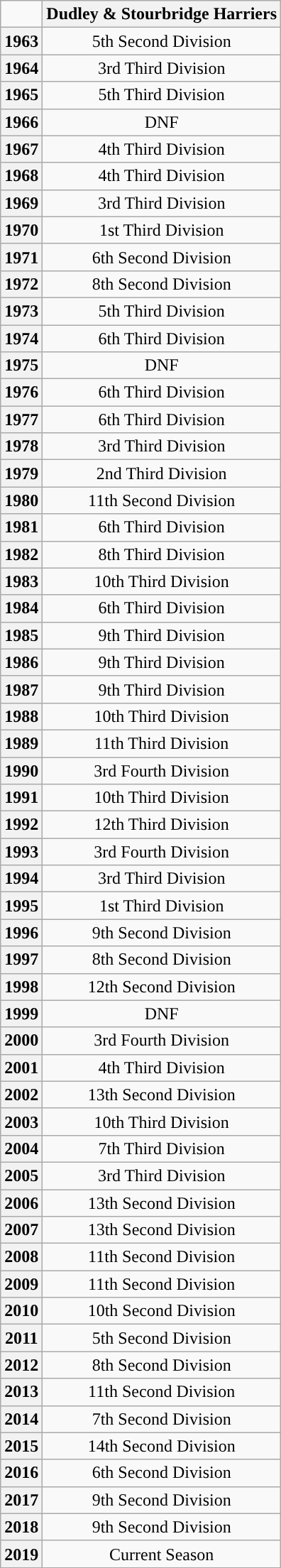<table class="wikitable mw-collapsible mw-collapsed" style="text-align: center;">
<tr>
<td></td>
<th scope="col">Dudley & Stourbridge Harriers</th>
</tr>
<tr>
<th scope="row">1963</th>
<td>5th Second Division</td>
</tr>
<tr>
<th scope="row">1964</th>
<td>3rd Third Division</td>
</tr>
<tr>
<th scope="row">1965</th>
<td>5th Third Division</td>
</tr>
<tr>
<th scope="row">1966</th>
<td>DNF</td>
</tr>
<tr>
<th scope="row">1967</th>
<td>4th Third Division</td>
</tr>
<tr>
<th scope="row">1968</th>
<td>4th Third Division</td>
</tr>
<tr>
<th scope="row">1969</th>
<td>3rd Third Division</td>
</tr>
<tr>
<th scope="row">1970</th>
<td>1st Third Division</td>
</tr>
<tr>
<th scope="row">1971</th>
<td>6th Second Division</td>
</tr>
<tr>
<th scope="row">1972</th>
<td>8th Second Division</td>
</tr>
<tr>
<th scope="row">1973</th>
<td>5th Third Division</td>
</tr>
<tr>
<th scope="row">1974</th>
<td>6th Third Division</td>
</tr>
<tr>
<th scope="row">1975</th>
<td>DNF</td>
</tr>
<tr>
<th scope="row">1976</th>
<td>6th Third Division</td>
</tr>
<tr>
<th scope="row">1977</th>
<td>6th Third Division</td>
</tr>
<tr>
<th scope="row">1978</th>
<td>3rd Third Division</td>
</tr>
<tr>
<th scope="row">1979</th>
<td>2nd Third Division</td>
</tr>
<tr>
<th scope="row">1980</th>
<td>11th Second Division</td>
</tr>
<tr>
<th scope="row">1981</th>
<td>6th Third Division</td>
</tr>
<tr>
<th scope="row">1982</th>
<td>8th Third Division</td>
</tr>
<tr>
<th scope="row">1983</th>
<td>10th Third Division</td>
</tr>
<tr>
<th scope="row">1984</th>
<td>6th Third Division</td>
</tr>
<tr>
<th scope="row">1985</th>
<td>9th Third Division</td>
</tr>
<tr>
<th scope="row">1986</th>
<td>9th Third Division</td>
</tr>
<tr>
<th scope="row">1987</th>
<td>9th Third Division</td>
</tr>
<tr>
<th scope="row">1988</th>
<td>10th Third Division</td>
</tr>
<tr>
<th scope="row">1989</th>
<td>11th Third Division</td>
</tr>
<tr>
<th scope="row">1990</th>
<td>3rd Fourth Division</td>
</tr>
<tr>
<th scope="row">1991</th>
<td>10th Third Division</td>
</tr>
<tr>
<th scope="row">1992</th>
<td>12th Third Division</td>
</tr>
<tr>
<th scope="row">1993</th>
<td>3rd Fourth Division</td>
</tr>
<tr>
<th scope="row">1994</th>
<td>3rd Third Division</td>
</tr>
<tr>
<th scope="row">1995</th>
<td>1st Third Division</td>
</tr>
<tr>
<th scope="row">1996</th>
<td>9th Second Division</td>
</tr>
<tr>
<th scope="row">1997</th>
<td>8th Second Division</td>
</tr>
<tr>
<th scope="row">1998</th>
<td>12th Second Division</td>
</tr>
<tr>
<th scope="row">1999</th>
<td>DNF</td>
</tr>
<tr>
<th scope="row">2000</th>
<td>3rd Fourth Division</td>
</tr>
<tr>
<th scope="row">2001</th>
<td>4th Third Division</td>
</tr>
<tr>
<th scope="row">2002</th>
<td>13th Second Division</td>
</tr>
<tr>
<th scope="row">2003</th>
<td>10th Third Division</td>
</tr>
<tr>
<th scope="row">2004</th>
<td>7th Third Division</td>
</tr>
<tr>
<th scope="row">2005</th>
<td>3rd Third Division</td>
</tr>
<tr>
<th scope="row">2006</th>
<td>13th Second Division</td>
</tr>
<tr>
<th scope="row">2007</th>
<td>13th Second Division</td>
</tr>
<tr>
<th scope="row">2008</th>
<td>11th Second Division</td>
</tr>
<tr>
<th scope="row">2009</th>
<td>11th Second Division</td>
</tr>
<tr>
<th scope="row">2010</th>
<td>10th Second Division</td>
</tr>
<tr>
<th scope="row">2011</th>
<td>5th Second Division</td>
</tr>
<tr>
<th scope="row">2012</th>
<td>8th Second Division</td>
</tr>
<tr>
<th scope="row">2013</th>
<td>11th Second Division</td>
</tr>
<tr>
<th scope="row">2014</th>
<td>7th Second Division</td>
</tr>
<tr>
<th scope="row">2015</th>
<td>14th Second Division</td>
</tr>
<tr>
<th scope="row">2016</th>
<td>6th Second Division</td>
</tr>
<tr>
<th scope="row">2017</th>
<td>9th Second Division</td>
</tr>
<tr>
<th scope="row">2018</th>
<td>9th Second Division</td>
</tr>
<tr>
<th scope="row">2019</th>
<td>Current Season</td>
</tr>
</table>
